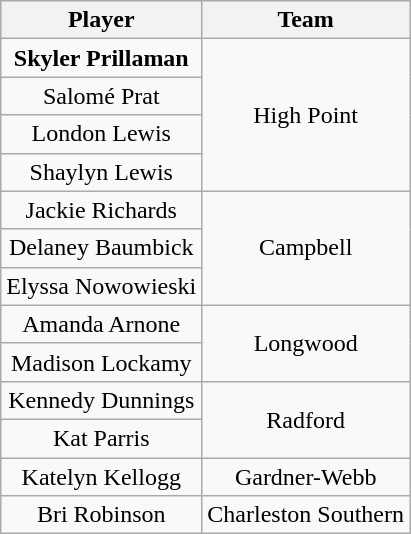<table class="wikitable" style="text-align:center">
<tr>
<th>Player</th>
<th>Team</th>
</tr>
<tr>
<td><strong>Skyler Prillaman</strong></td>
<td rowspan=4>High Point</td>
</tr>
<tr>
<td>Salomé Prat</td>
</tr>
<tr>
<td>London Lewis</td>
</tr>
<tr>
<td>Shaylyn Lewis</td>
</tr>
<tr>
<td>Jackie Richards</td>
<td rowspan=3>Campbell</td>
</tr>
<tr>
<td>Delaney Baumbick</td>
</tr>
<tr>
<td>Elyssa Nowowieski</td>
</tr>
<tr>
<td>Amanda Arnone</td>
<td rowspan=2>Longwood</td>
</tr>
<tr>
<td>Madison Lockamy</td>
</tr>
<tr>
<td>Kennedy Dunnings</td>
<td rowspan=2>Radford</td>
</tr>
<tr>
<td>Kat Parris</td>
</tr>
<tr>
<td>Katelyn Kellogg</td>
<td>Gardner-Webb</td>
</tr>
<tr>
<td>Bri Robinson</td>
<td>Charleston Southern</td>
</tr>
</table>
